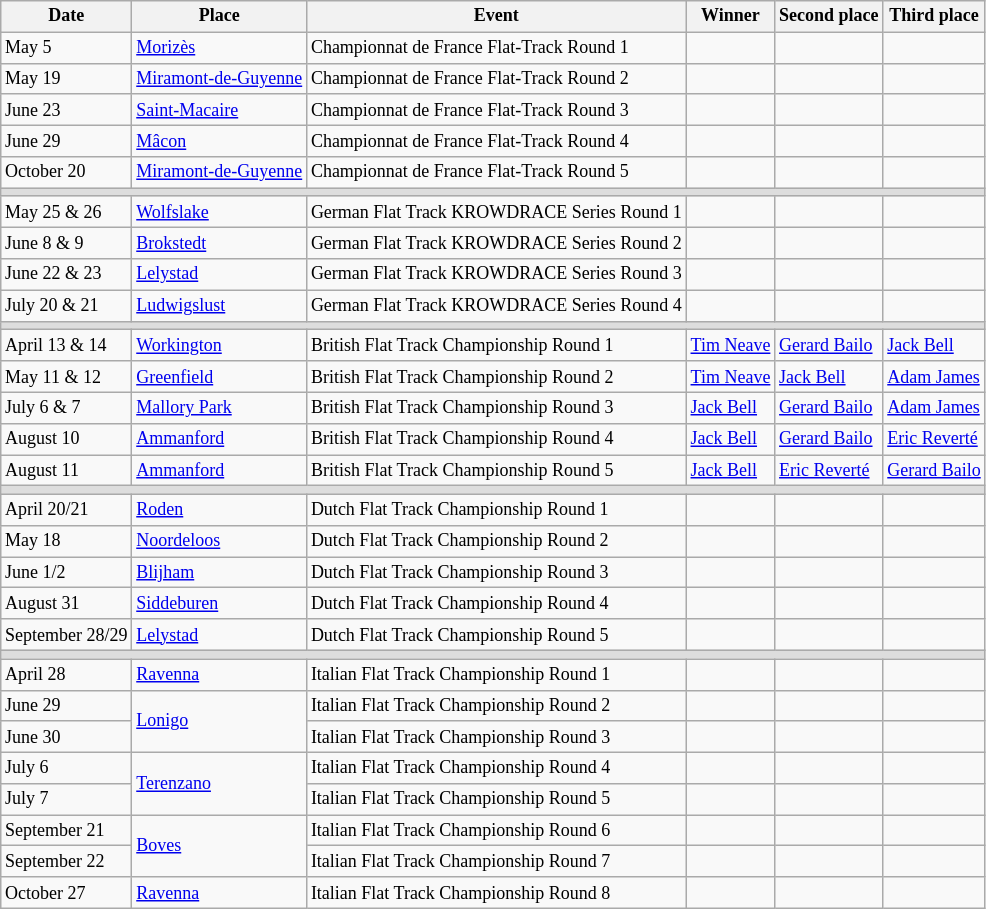<table class=wikitable style="font-size:12px">
<tr>
<th>Date</th>
<th>Place</th>
<th>Event</th>
<th>Winner</th>
<th>Second place</th>
<th>Third place</th>
</tr>
<tr>
<td>May 5</td>
<td> <a href='#'>Morizès</a></td>
<td>Championnat de France Flat-Track Round 1</td>
<td></td>
<td></td>
<td></td>
</tr>
<tr>
<td>May 19</td>
<td> <a href='#'>Miramont-de-Guyenne</a></td>
<td>Championnat de France Flat-Track Round 2</td>
<td></td>
<td></td>
<td></td>
</tr>
<tr>
<td>June 23</td>
<td> <a href='#'>Saint-Macaire</a></td>
<td>Championnat de France Flat-Track Round 3</td>
<td></td>
<td></td>
<td></td>
</tr>
<tr>
<td>June 29</td>
<td> <a href='#'>Mâcon</a></td>
<td>Championnat de France Flat-Track Round 4</td>
<td></td>
<td></td>
<td></td>
</tr>
<tr>
<td>October 20</td>
<td> <a href='#'>Miramont-de-Guyenne</a></td>
<td>Championnat de France Flat-Track Round 5</td>
<td></td>
<td></td>
<td></td>
</tr>
<tr bgcolor=#DDDDDD>
<td colspan=7></td>
</tr>
<tr>
<td>May 25 & 26</td>
<td> <a href='#'>Wolfslake</a></td>
<td>German Flat Track KROWDRACE Series Round 1</td>
<td></td>
<td></td>
<td></td>
</tr>
<tr>
<td>June 8 & 9</td>
<td> <a href='#'>Brokstedt</a></td>
<td>German Flat Track KROWDRACE Series Round 2</td>
<td></td>
<td></td>
<td></td>
</tr>
<tr>
<td>June 22 & 23</td>
<td> <a href='#'>Lelystad</a></td>
<td>German Flat Track KROWDRACE Series Round 3</td>
<td></td>
<td></td>
<td></td>
</tr>
<tr>
<td>July 20 & 21</td>
<td> <a href='#'>Ludwigslust</a></td>
<td>German Flat Track KROWDRACE Series Round 4</td>
<td></td>
<td></td>
<td></td>
</tr>
<tr bgcolor=#DDDDDD>
<td colspan=7></td>
</tr>
<tr>
<td>April 13 & 14</td>
<td> <a href='#'>Workington</a></td>
<td>British Flat Track Championship Round 1</td>
<td> <a href='#'>Tim Neave</a></td>
<td> <a href='#'>Gerard Bailo</a></td>
<td> <a href='#'>Jack Bell</a></td>
</tr>
<tr>
<td>May 11 & 12</td>
<td> <a href='#'>Greenfield</a></td>
<td>British Flat Track Championship Round 2</td>
<td> <a href='#'>Tim Neave</a></td>
<td> <a href='#'>Jack Bell</a></td>
<td> <a href='#'>Adam James</a></td>
</tr>
<tr>
<td>July 6 & 7</td>
<td> <a href='#'>Mallory Park</a></td>
<td>British Flat Track Championship Round 3</td>
<td> <a href='#'>Jack Bell</a></td>
<td> <a href='#'>Gerard Bailo</a></td>
<td> <a href='#'>Adam James</a></td>
</tr>
<tr>
<td>August 10</td>
<td> <a href='#'>Ammanford</a></td>
<td>British Flat Track Championship Round 4</td>
<td> <a href='#'>Jack Bell</a></td>
<td> <a href='#'>Gerard Bailo</a></td>
<td> <a href='#'>Eric Reverté</a></td>
</tr>
<tr>
<td>August 11</td>
<td> <a href='#'>Ammanford</a></td>
<td>British Flat Track Championship Round 5</td>
<td> <a href='#'>Jack Bell</a></td>
<td> <a href='#'>Eric Reverté</a></td>
<td> <a href='#'>Gerard Bailo</a></td>
</tr>
<tr bgcolor=#DDDDDD>
<td colspan=7></td>
</tr>
<tr>
<td>April 20/21</td>
<td> <a href='#'>Roden</a></td>
<td>Dutch Flat Track Championship Round 1</td>
<td></td>
<td></td>
<td></td>
</tr>
<tr>
<td>May 18</td>
<td> <a href='#'>Noordeloos</a></td>
<td>Dutch Flat Track Championship Round 2</td>
<td></td>
<td></td>
<td></td>
</tr>
<tr>
<td>June 1/2</td>
<td> <a href='#'>Blijham</a></td>
<td>Dutch Flat Track Championship Round 3</td>
<td></td>
<td></td>
<td></td>
</tr>
<tr>
<td>August 31</td>
<td> <a href='#'>Siddeburen</a></td>
<td>Dutch Flat Track Championship Round 4</td>
<td></td>
<td></td>
<td></td>
</tr>
<tr>
<td>September 28/29</td>
<td> <a href='#'>Lelystad</a></td>
<td>Dutch Flat Track Championship Round 5</td>
<td></td>
<td></td>
<td></td>
</tr>
<tr bgcolor=#DDDDDD>
<td colspan=7></td>
</tr>
<tr>
<td>April 28</td>
<td> <a href='#'>Ravenna</a></td>
<td>Italian Flat Track Championship Round 1</td>
<td></td>
<td></td>
<td></td>
</tr>
<tr>
<td>June 29</td>
<td rowspan=2> <a href='#'>Lonigo</a></td>
<td>Italian Flat Track Championship Round 2</td>
<td></td>
<td></td>
<td></td>
</tr>
<tr>
<td>June 30</td>
<td>Italian Flat Track Championship Round 3</td>
<td></td>
<td></td>
<td></td>
</tr>
<tr>
<td>July 6</td>
<td rowspan=2> <a href='#'>Terenzano</a></td>
<td>Italian Flat Track Championship Round 4</td>
<td></td>
<td></td>
<td></td>
</tr>
<tr>
<td>July 7</td>
<td>Italian Flat Track Championship Round 5</td>
<td></td>
<td></td>
<td></td>
</tr>
<tr>
<td>September 21</td>
<td rowspan=2> <a href='#'>Boves</a></td>
<td>Italian Flat Track Championship Round 6</td>
<td></td>
<td></td>
<td></td>
</tr>
<tr>
<td>September 22</td>
<td>Italian Flat Track Championship Round 7</td>
<td></td>
<td></td>
<td></td>
</tr>
<tr>
<td>October 27</td>
<td> <a href='#'>Ravenna</a></td>
<td>Italian Flat Track Championship Round 8</td>
<td></td>
<td></td>
<td></td>
</tr>
</table>
